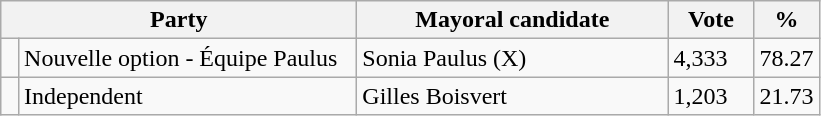<table class="wikitable">
<tr>
<th bgcolor="#DDDDFF" width="230px" colspan="2">Party</th>
<th bgcolor="#DDDDFF" width="200px">Mayoral candidate</th>
<th bgcolor="#DDDDFF" width="50px">Vote</th>
<th bgcolor="#DDDDFF" width="30px">%</th>
</tr>
<tr>
<td> </td>
<td>Nouvelle option - Équipe Paulus</td>
<td>Sonia Paulus (X)</td>
<td>4,333</td>
<td>78.27</td>
</tr>
<tr>
<td> </td>
<td>Independent</td>
<td>Gilles Boisvert</td>
<td>1,203</td>
<td>21.73</td>
</tr>
</table>
